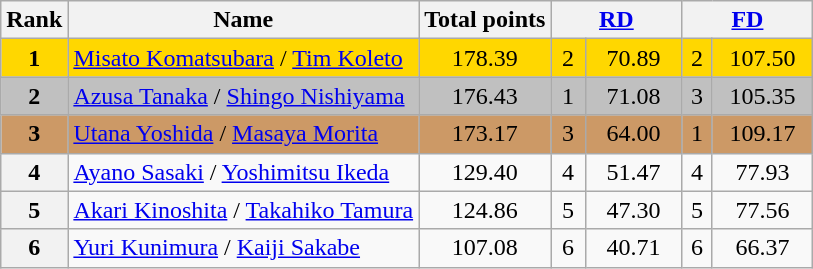<table class="wikitable sortable">
<tr>
<th>Rank</th>
<th>Name</th>
<th>Total points</th>
<th colspan="2" width="80px"><a href='#'>RD</a></th>
<th colspan="2" width="80px"><a href='#'>FD</a></th>
</tr>
<tr bgcolor="gold">
<td align="center"><strong>1</strong></td>
<td><a href='#'>Misato Komatsubara</a> / <a href='#'>Tim Koleto</a></td>
<td align="center">178.39</td>
<td align="center">2</td>
<td align="center">70.89</td>
<td align="center">2</td>
<td align="center">107.50</td>
</tr>
<tr bgcolor="silver">
<td align="center"><strong>2</strong></td>
<td><a href='#'>Azusa Tanaka</a> / <a href='#'>Shingo Nishiyama</a></td>
<td align="center">176.43</td>
<td align="center">1</td>
<td align="center">71.08</td>
<td align="center">3</td>
<td align="center">105.35</td>
</tr>
<tr bgcolor="cc9966">
<td align="center"><strong>3</strong></td>
<td><a href='#'>Utana Yoshida</a> / <a href='#'>Masaya Morita</a></td>
<td align="center">173.17</td>
<td align="center">3</td>
<td align="center">64.00</td>
<td align="center">1</td>
<td align="center">109.17</td>
</tr>
<tr>
<th>4</th>
<td><a href='#'>Ayano Sasaki</a> / <a href='#'>Yoshimitsu Ikeda</a></td>
<td align="center">129.40</td>
<td align="center">4</td>
<td align="center">51.47</td>
<td align="center">4</td>
<td align="center">77.93</td>
</tr>
<tr>
<th>5</th>
<td><a href='#'>Akari Kinoshita</a> / <a href='#'>Takahiko Tamura</a></td>
<td align="center">124.86</td>
<td align="center">5</td>
<td align="center">47.30</td>
<td align="center">5</td>
<td align="center">77.56</td>
</tr>
<tr>
<th>6</th>
<td><a href='#'>Yuri Kunimura</a> / <a href='#'>Kaiji Sakabe</a></td>
<td align="center">107.08</td>
<td align="center">6</td>
<td align="center">40.71</td>
<td align="center">6</td>
<td align="center">66.37</td>
</tr>
</table>
